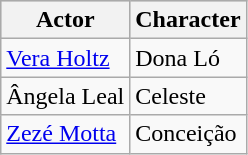<table class="wikitable sortable">
<tr style="background:#ccc;">
<th>Actor</th>
<th>Character</th>
</tr>
<tr>
<td><a href='#'>Vera Holtz</a></td>
<td>Dona Ló</td>
</tr>
<tr>
<td>Ângela Leal</td>
<td>Celeste</td>
</tr>
<tr>
<td><a href='#'>Zezé Motta</a></td>
<td>Conceição</td>
</tr>
</table>
